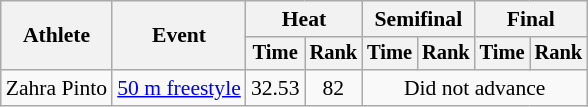<table class=wikitable style="font-size:90%">
<tr>
<th rowspan="2">Athlete</th>
<th rowspan="2">Event</th>
<th colspan="2">Heat</th>
<th colspan="2">Semifinal</th>
<th colspan="2">Final</th>
</tr>
<tr style="font-size:95%">
<th>Time</th>
<th>Rank</th>
<th>Time</th>
<th>Rank</th>
<th>Time</th>
<th>Rank</th>
</tr>
<tr align=center>
<td align=left>Zahra Pinto</td>
<td align=left><a href='#'>50 m freestyle</a></td>
<td>32.53</td>
<td>82</td>
<td colspan=4>Did not advance</td>
</tr>
</table>
